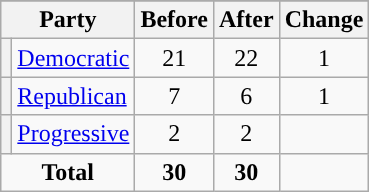<table class="wikitable" style="text-align:center;">
<tr>
</tr>
<tr>
<th colspan=2>Party</th>
<th>Before</th>
<th>After</th>
<th>Change</th>
</tr>
<tr>
<th style="background-color:"></th>
<td style="text-align:left;"><a href='#'>Democratic</a></td>
<td>21</td>
<td>22</td>
<td> 1</td>
</tr>
<tr>
<th style="background-color:"></th>
<td style="text-align:left;"><a href='#'>Republican</a></td>
<td>7</td>
<td>6</td>
<td> 1</td>
</tr>
<tr>
<th style="background-color:"></th>
<td style="text-align:left;"><a href='#'>Progressive</a></td>
<td>2</td>
<td>2</td>
<td></td>
</tr>
<tr>
<td colspan=2><strong>Total</strong></td>
<td><strong>30</strong></td>
<td><strong>30</strong></td>
<td></td>
</tr>
</table>
